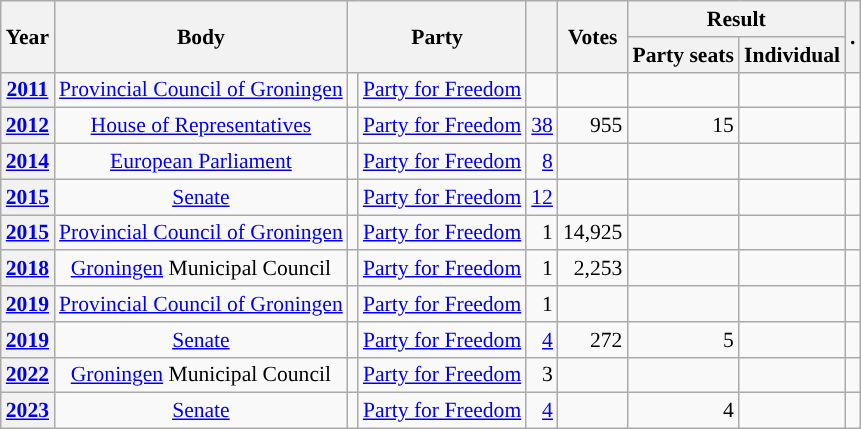<table class="wikitable plainrowheaders sortable" border=2 cellpadding=4 cellspacing=0 style="border: 1px #aaa solid; font-size: 90%; text-align:center;">
<tr>
<th scope="col" rowspan=2>Year</th>
<th scope="col" rowspan=2>Body</th>
<th scope="col" colspan=2 rowspan=2>Party</th>
<th scope="col" rowspan=2></th>
<th scope="col" rowspan=2>Votes</th>
<th scope="colgroup" colspan=2>Result</th>
<th scope="col" rowspan=2 class="unsortable">.</th>
</tr>
<tr>
<th scope="col">Party seats</th>
<th scope="col">Individual</th>
</tr>
<tr>
<th scope="row"><a href='#'>2011</a></th>
<td><a href='#'>Provincial Council of Groningen</a></td>
<td style="background-color:"></td>
<td><a href='#'>Party for Freedom</a></td>
<td style=text-align:right></td>
<td style=text-align:right></td>
<td style=text-align:right></td>
<td></td>
<td></td>
</tr>
<tr>
<th scope="row"><a href='#'>2012</a></th>
<td><a href='#'>House of Representatives</a></td>
<td style="background-color:"></td>
<td><a href='#'>Party for Freedom</a></td>
<td style=text-align:right><a href='#'>38</a></td>
<td style=text-align:right>955</td>
<td style=text-align:right>15</td>
<td></td>
<td></td>
</tr>
<tr>
<th scope="row"><a href='#'>2014</a></th>
<td><a href='#'>European Parliament</a></td>
<td style="background-color:"></td>
<td><a href='#'>Party for Freedom</a></td>
<td style=text-align:right><a href='#'>8</a></td>
<td style=text-align:right></td>
<td style=text-align:right></td>
<td></td>
<td></td>
</tr>
<tr>
<th scope="row"><a href='#'>2015</a></th>
<td><a href='#'>Senate</a></td>
<td style="background-color:"></td>
<td><a href='#'>Party for Freedom</a></td>
<td style=text-align:right><a href='#'>12</a></td>
<td style=text-align:right></td>
<td style=text-align:right></td>
<td></td>
<td></td>
</tr>
<tr>
<th scope="row"><a href='#'>2015</a></th>
<td><a href='#'>Provincial Council of Groningen</a></td>
<td style="background-color:"></td>
<td><a href='#'>Party for Freedom</a></td>
<td style=text-align:right>1</td>
<td style=text-align:right>14,925</td>
<td style=text-align:right></td>
<td></td>
<td></td>
</tr>
<tr>
<th scope="row"><a href='#'>2018</a></th>
<td><a href='#'>Groningen</a> Municipal Council</td>
<td style="background-color:"></td>
<td><a href='#'>Party for Freedom</a></td>
<td style=text-align:right>1</td>
<td style=text-align:right>2,253</td>
<td style=text-align:right></td>
<td></td>
<td></td>
</tr>
<tr>
<th scope="row"><a href='#'>2019</a></th>
<td><a href='#'>Provincial Council of Groningen</a></td>
<td style="background-color:"></td>
<td><a href='#'>Party for Freedom</a></td>
<td style=text-align:right>1</td>
<td style=text-align:right></td>
<td style=text-align:right></td>
<td></td>
<td></td>
</tr>
<tr>
<th scope="row"><a href='#'>2019</a></th>
<td><a href='#'>Senate</a></td>
<td style="background-color:"></td>
<td><a href='#'>Party for Freedom</a></td>
<td style=text-align:right><a href='#'>4</a></td>
<td style=text-align:right>272</td>
<td style=text-align:right>5</td>
<td></td>
<td></td>
</tr>
<tr>
<th scope="row"><a href='#'>2022</a></th>
<td><a href='#'>Groningen</a> Municipal Council</td>
<td style="background-color:"></td>
<td><a href='#'>Party for Freedom</a></td>
<td style=text-align:right>3</td>
<td style=text-align:right></td>
<td style=text-align:right></td>
<td></td>
<td></td>
</tr>
<tr>
<th scope="row"><a href='#'>2023</a></th>
<td><a href='#'>Senate</a></td>
<td style="background-color:"></td>
<td><a href='#'>Party for Freedom</a></td>
<td style=text-align:right><a href='#'>4</a></td>
<td style=text-align:right></td>
<td style=text-align:right>4</td>
<td></td>
<td></td>
</tr>
</table>
